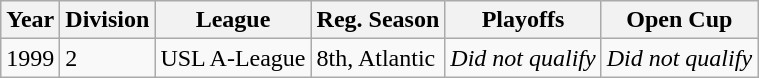<table class="wikitable">
<tr>
<th>Year</th>
<th>Division</th>
<th>League</th>
<th>Reg. Season</th>
<th>Playoffs</th>
<th>Open Cup</th>
</tr>
<tr>
<td>1999</td>
<td>2</td>
<td>USL A-League</td>
<td>8th, Atlantic</td>
<td><em>Did not qualify</em></td>
<td><em>Did not qualify</em></td>
</tr>
</table>
